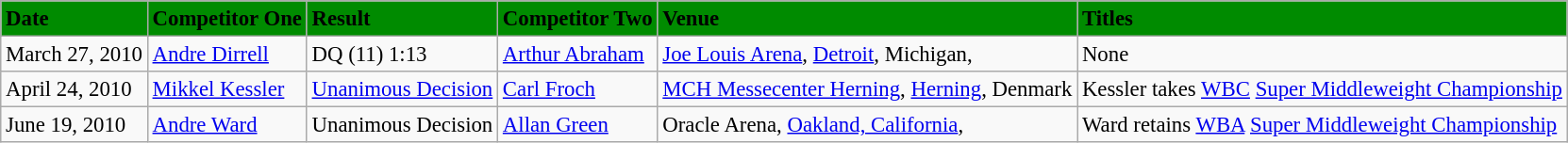<table class="wikitable" style="margin:0.5em auto; font-size:95%">
<tr style="background:#008b00;">
<td><strong>Date</strong></td>
<td><strong>Competitor One</strong></td>
<td><strong>Result</strong></td>
<td><strong>Competitor Two</strong></td>
<td><strong>Venue</strong></td>
<td><strong>Titles</strong></td>
</tr>
<tr>
<td>March 27, 2010</td>
<td><a href='#'>Andre Dirrell</a></td>
<td> DQ (11) 1:13</td>
<td><a href='#'>Arthur Abraham</a></td>
<td><a href='#'>Joe Louis Arena</a>, <a href='#'>Detroit</a>, Michigan, </td>
<td>None</td>
</tr>
<tr>
<td>April 24, 2010</td>
<td><a href='#'>Mikkel Kessler</a></td>
<td><a href='#'>Unanimous Decision</a></td>
<td><a href='#'>Carl Froch</a></td>
<td><a href='#'>MCH Messecenter Herning</a>, <a href='#'>Herning</a>,  Denmark</td>
<td>Kessler takes <a href='#'>WBC</a> <a href='#'>Super Middleweight Championship</a></td>
</tr>
<tr>
<td>June 19, 2010</td>
<td><a href='#'>Andre Ward</a></td>
<td>Unanimous Decision</td>
<td><a href='#'>Allan Green</a></td>
<td>Oracle Arena, <a href='#'>Oakland, California</a>, </td>
<td>Ward retains <a href='#'>WBA</a> <a href='#'>Super Middleweight Championship</a></td>
</tr>
</table>
